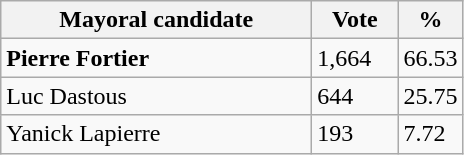<table class="wikitable">
<tr>
<th bgcolor="#DDDDFF" width="200px">Mayoral candidate</th>
<th bgcolor="#DDDDFF" width="50px">Vote</th>
<th bgcolor="#DDDDFF"  width="30px">%</th>
</tr>
<tr>
<td><strong>Pierre Fortier</strong></td>
<td>1,664</td>
<td>66.53</td>
</tr>
<tr>
<td>Luc Dastous</td>
<td>644</td>
<td>25.75</td>
</tr>
<tr>
<td>Yanick Lapierre</td>
<td>193</td>
<td>7.72</td>
</tr>
</table>
